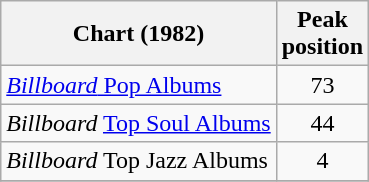<table class="wikitable">
<tr>
<th>Chart (1982)</th>
<th>Peak<br>position</th>
</tr>
<tr>
<td><a href='#'><em>Billboard</em> Pop Albums</a></td>
<td align=center>73</td>
</tr>
<tr>
<td><em>Billboard</em> <a href='#'>Top Soul Albums</a></td>
<td align=center>44</td>
</tr>
<tr>
<td><em>Billboard</em> Top Jazz Albums</td>
<td align=center>4</td>
</tr>
<tr>
</tr>
</table>
